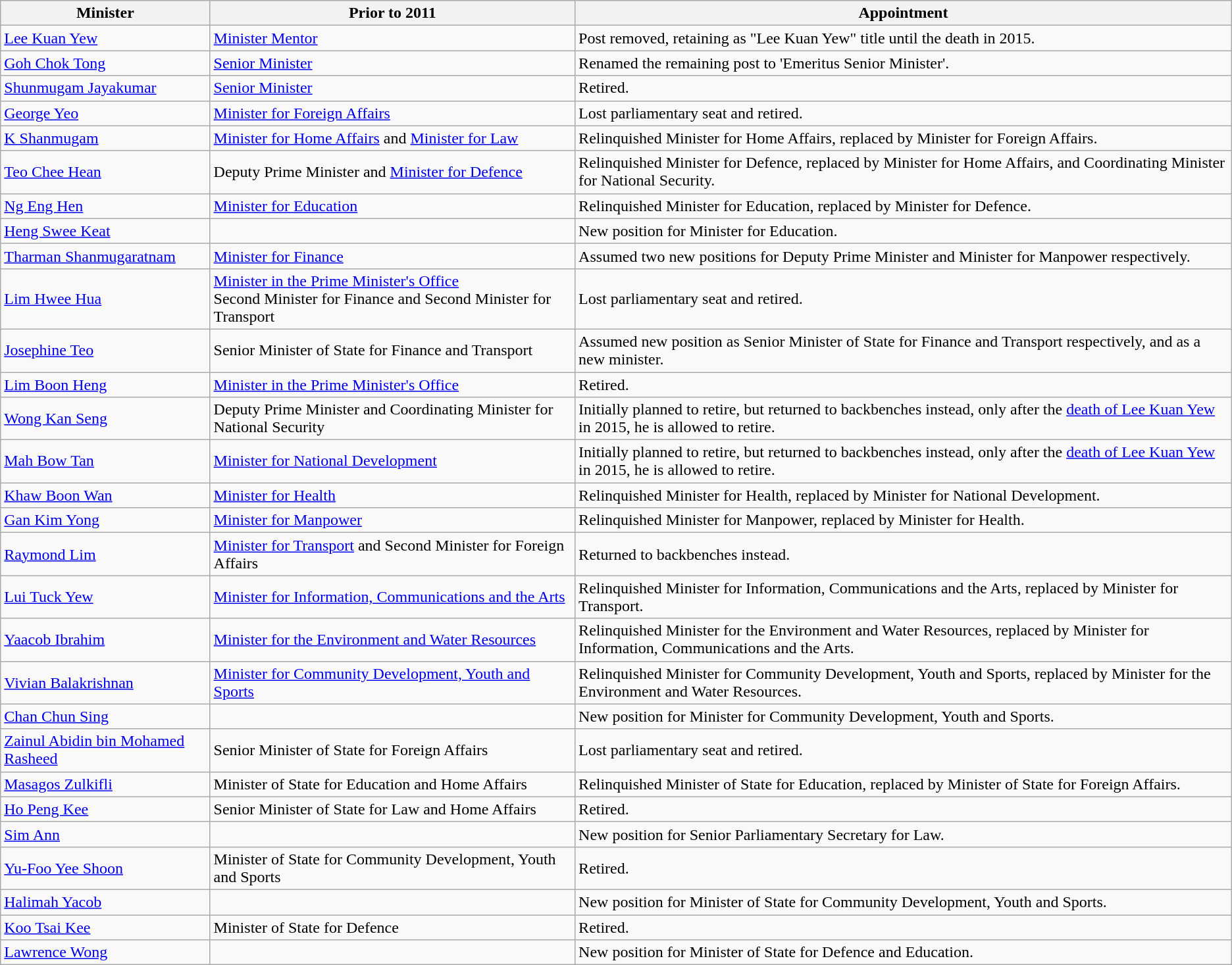<table class="wikitable">
<tr>
<th>Minister</th>
<th>Prior to 2011</th>
<th>Appointment</th>
</tr>
<tr>
<td><a href='#'>Lee Kuan Yew</a></td>
<td><a href='#'>Minister Mentor</a></td>
<td>Post removed, retaining as "Lee Kuan Yew" title until the death in 2015.</td>
</tr>
<tr>
<td><a href='#'>Goh Chok Tong</a></td>
<td><a href='#'>Senior Minister</a></td>
<td>Renamed the remaining post to 'Emeritus Senior Minister'.</td>
</tr>
<tr>
<td><a href='#'>Shunmugam Jayakumar</a></td>
<td><a href='#'>Senior Minister</a></td>
<td>Retired.</td>
</tr>
<tr>
<td><a href='#'>George Yeo</a></td>
<td><a href='#'>Minister for Foreign Affairs</a></td>
<td>Lost parliamentary seat and retired.</td>
</tr>
<tr>
<td><a href='#'>K Shanmugam</a></td>
<td><a href='#'>Minister for Home Affairs</a> and <a href='#'>Minister for Law</a></td>
<td>Relinquished Minister for Home Affairs, replaced by Minister for Foreign Affairs.</td>
</tr>
<tr>
<td><a href='#'>Teo Chee Hean</a></td>
<td>Deputy Prime Minister and <a href='#'>Minister for Defence</a></td>
<td>Relinquished Minister for Defence, replaced by Minister for Home Affairs, and Coordinating Minister for National Security.</td>
</tr>
<tr>
<td><a href='#'>Ng Eng Hen</a></td>
<td><a href='#'>Minister for Education</a></td>
<td>Relinquished Minister for Education, replaced by Minister for Defence.</td>
</tr>
<tr>
<td><a href='#'>Heng Swee Keat</a></td>
<td></td>
<td>New position for Minister for Education.</td>
</tr>
<tr>
<td><a href='#'>Tharman Shanmugaratnam</a></td>
<td><a href='#'>Minister for Finance</a></td>
<td>Assumed two new positions for Deputy Prime Minister and Minister for Manpower respectively.</td>
</tr>
<tr>
<td><a href='#'>Lim Hwee Hua</a></td>
<td><a href='#'>Minister in the Prime Minister's Office</a><br>Second Minister for Finance and Second Minister for Transport</td>
<td>Lost parliamentary seat and retired.</td>
</tr>
<tr>
<td><a href='#'>Josephine Teo</a></td>
<td>Senior Minister of State for Finance and Transport</td>
<td>Assumed new position as Senior Minister of State for Finance and Transport respectively, and as a new minister.</td>
</tr>
<tr>
<td><a href='#'>Lim Boon Heng</a></td>
<td><a href='#'>Minister in the Prime Minister's Office</a></td>
<td>Retired.</td>
</tr>
<tr>
<td><a href='#'>Wong Kan Seng</a></td>
<td>Deputy Prime Minister and Coordinating Minister for National Security</td>
<td>Initially planned to retire, but returned to backbenches instead, only after the <a href='#'>death of Lee Kuan Yew</a> in 2015, he is allowed to retire.</td>
</tr>
<tr>
<td><a href='#'>Mah Bow Tan</a></td>
<td><a href='#'>Minister for National Development</a></td>
<td>Initially planned to retire, but returned to backbenches instead, only after the <a href='#'>death of Lee Kuan Yew</a> in 2015, he is allowed to retire.</td>
</tr>
<tr>
<td><a href='#'>Khaw Boon Wan</a></td>
<td><a href='#'>Minister for Health</a></td>
<td>Relinquished Minister for Health, replaced by Minister for National Development.</td>
</tr>
<tr>
<td><a href='#'>Gan Kim Yong</a></td>
<td><a href='#'>Minister for Manpower</a></td>
<td>Relinquished Minister for Manpower, replaced by Minister for Health.</td>
</tr>
<tr>
<td><a href='#'>Raymond Lim</a></td>
<td><a href='#'>Minister for Transport</a> and Second Minister for Foreign Affairs</td>
<td>Returned to backbenches instead.</td>
</tr>
<tr>
<td><a href='#'>Lui Tuck Yew</a></td>
<td><a href='#'>Minister for Information, Communications and the Arts</a></td>
<td>Relinquished Minister for Information, Communications and the Arts, replaced by Minister for Transport.</td>
</tr>
<tr>
<td><a href='#'>Yaacob Ibrahim</a></td>
<td><a href='#'>Minister for the Environment and Water Resources</a></td>
<td>Relinquished Minister for the Environment and Water Resources, replaced by Minister for Information, Communications and the Arts.</td>
</tr>
<tr>
<td><a href='#'>Vivian Balakrishnan</a></td>
<td><a href='#'>Minister for Community Development, Youth and Sports</a></td>
<td>Relinquished Minister for Community Development, Youth and Sports, replaced by Minister for the Environment and Water Resources.</td>
</tr>
<tr>
<td><a href='#'>Chan Chun Sing</a></td>
<td></td>
<td>New position for Minister for Community Development, Youth and Sports.</td>
</tr>
<tr>
<td><a href='#'>Zainul Abidin bin Mohamed Rasheed</a></td>
<td>Senior Minister of State for Foreign Affairs</td>
<td>Lost parliamentary seat and retired.</td>
</tr>
<tr>
<td><a href='#'>Masagos Zulkifli</a></td>
<td>Minister of State for Education and Home Affairs</td>
<td>Relinquished Minister of State for Education, replaced by Minister of State for Foreign Affairs.</td>
</tr>
<tr>
<td><a href='#'>Ho Peng Kee</a></td>
<td>Senior Minister of State for Law and Home Affairs</td>
<td>Retired.</td>
</tr>
<tr>
<td><a href='#'>Sim Ann</a></td>
<td></td>
<td>New position for Senior Parliamentary Secretary for Law.</td>
</tr>
<tr>
<td><a href='#'>Yu-Foo Yee Shoon</a></td>
<td>Minister of State for Community Development, Youth and Sports</td>
<td>Retired.</td>
</tr>
<tr>
<td><a href='#'>Halimah Yacob</a></td>
<td></td>
<td>New position for Minister of State for Community Development, Youth and Sports.</td>
</tr>
<tr>
<td><a href='#'>Koo Tsai Kee</a></td>
<td>Minister of State for Defence</td>
<td>Retired.</td>
</tr>
<tr>
<td><a href='#'>Lawrence Wong</a></td>
<td></td>
<td>New position for Minister of State for Defence and Education.</td>
</tr>
</table>
